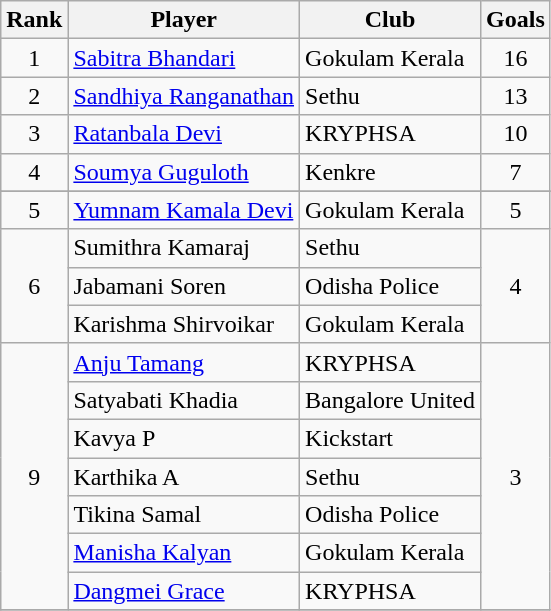<table class="wikitable" style="text-align:center">
<tr>
<th>Rank</th>
<th>Player</th>
<th>Club</th>
<th>Goals</th>
</tr>
<tr>
<td rowspan="1">1</td>
<td align="left"> <a href='#'>Sabitra Bhandari</a></td>
<td align="left">Gokulam Kerala</td>
<td rowspan="1">16</td>
</tr>
<tr>
<td rowspan="1">2</td>
<td align="left"> <a href='#'>Sandhiya Ranganathan</a></td>
<td align="left">Sethu</td>
<td rowspan="1">13</td>
</tr>
<tr>
<td rowspan="1">3</td>
<td align="left"> <a href='#'>Ratanbala Devi</a></td>
<td align="left">KRYPHSA</td>
<td rowspan="1">10</td>
</tr>
<tr>
<td rowspan="1">4</td>
<td align="left"> <a href='#'>Soumya Guguloth</a></td>
<td align="left">Kenkre</td>
<td rowspan="1">7</td>
</tr>
<tr>
</tr>
<tr>
<td>5</td>
<td align="left"> <a href='#'>Yumnam Kamala Devi</a></td>
<td align="left">Gokulam Kerala</td>
<td>5</td>
</tr>
<tr>
<td rowspan="3">6</td>
<td align="left"> Sumithra Kamaraj</td>
<td align="left">Sethu</td>
<td rowspan="3">4</td>
</tr>
<tr>
<td align="left"> Jabamani Soren</td>
<td align="left">Odisha Police</td>
</tr>
<tr>
<td align="left"> Karishma Shirvoikar</td>
<td align="left">Gokulam Kerala</td>
</tr>
<tr>
<td rowspan="7">9</td>
<td align="left"> <a href='#'>Anju Tamang</a></td>
<td align="left">KRYPHSA</td>
<td rowspan="7">3</td>
</tr>
<tr>
<td align="left"> Satyabati Khadia</td>
<td align="left">Bangalore United</td>
</tr>
<tr>
<td align="left"> Kavya P</td>
<td align="left">Kickstart</td>
</tr>
<tr>
<td align="left"> Karthika A</td>
<td align="left">Sethu</td>
</tr>
<tr>
<td align="left"> Tikina Samal</td>
<td align="left">Odisha Police</td>
</tr>
<tr>
<td align="left"> <a href='#'>Manisha Kalyan</a></td>
<td align="left">Gokulam Kerala</td>
</tr>
<tr>
<td align="left"> <a href='#'>Dangmei Grace</a></td>
<td align="left">KRYPHSA</td>
</tr>
<tr>
</tr>
</table>
